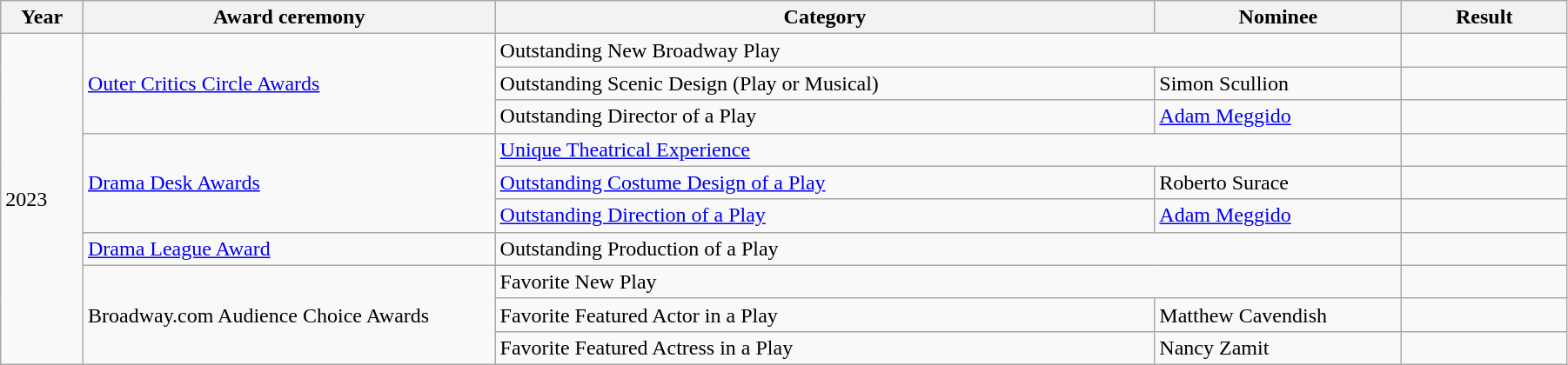<table class="wikitable" width="95%">
<tr>
<th width="5%">Year</th>
<th width="25%">Award ceremony</th>
<th width="40%">Category</th>
<th width="15%">Nominee</th>
<th width="10%">Result</th>
</tr>
<tr>
<td rowspan="10">2023</td>
<td rowspan="3"><a href='#'>Outer Critics Circle Awards</a></td>
<td colspan="2">Outstanding New Broadway Play</td>
<td></td>
</tr>
<tr>
<td>Outstanding Scenic Design (Play or Musical)</td>
<td>Simon Scullion</td>
<td></td>
</tr>
<tr>
<td>Outstanding Director of a Play</td>
<td><a href='#'>Adam Meggido</a></td>
<td></td>
</tr>
<tr>
<td rowspan="3"><a href='#'>Drama Desk Awards</a></td>
<td colspan="2"><a href='#'>Unique Theatrical Experience</a></td>
<td></td>
</tr>
<tr>
<td><a href='#'>Outstanding Costume Design of a Play</a></td>
<td>Roberto Surace</td>
<td></td>
</tr>
<tr>
<td><a href='#'>Outstanding Direction of a Play</a></td>
<td><a href='#'>Adam Meggido</a></td>
<td></td>
</tr>
<tr>
<td><a href='#'>Drama League Award</a></td>
<td colspan="2">Outstanding Production of a Play</td>
<td></td>
</tr>
<tr>
<td rowspan="3">Broadway.com Audience Choice Awards</td>
<td colspan="2">Favorite New Play</td>
<td></td>
</tr>
<tr>
<td>Favorite Featured Actor in a Play</td>
<td>Matthew Cavendish</td>
<td></td>
</tr>
<tr>
<td>Favorite Featured Actress in a Play</td>
<td>Nancy Zamit</td>
<td></td>
</tr>
</table>
